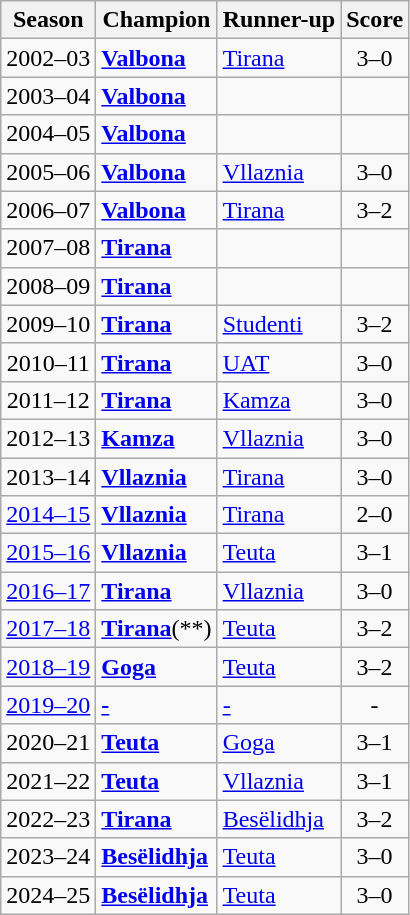<table class="wikitable">
<tr>
<th>Season</th>
<th>Champion</th>
<th>Runner-up</th>
<th>Score</th>
</tr>
<tr>
<td align=center>2002–03</td>
<td><strong><a href='#'>Valbona</a></strong></td>
<td><a href='#'>Tirana</a></td>
<td align="center">3–0</td>
</tr>
<tr>
<td align=center>2003–04</td>
<td><strong><a href='#'>Valbona</a></strong></td>
<td></td>
<td align="center"></td>
</tr>
<tr>
<td align=center>2004–05</td>
<td><strong><a href='#'>Valbona</a></strong></td>
<td></td>
<td align="center"></td>
</tr>
<tr>
<td align=center>2005–06</td>
<td><strong><a href='#'>Valbona</a></strong></td>
<td><a href='#'>Vllaznia</a></td>
<td align="center">3–0</td>
</tr>
<tr>
<td align=center>2006–07</td>
<td><strong><a href='#'>Valbona</a></strong></td>
<td><a href='#'>Tirana</a></td>
<td align="center">3–2</td>
</tr>
<tr>
<td align=center>2007–08</td>
<td><strong><a href='#'>Tirana</a></strong></td>
<td></td>
<td align="center"></td>
</tr>
<tr>
<td align=center>2008–09</td>
<td><strong><a href='#'>Tirana</a></strong></td>
<td></td>
<td align="center"></td>
</tr>
<tr>
<td align=center>2009–10</td>
<td><strong><a href='#'>Tirana</a></strong></td>
<td><a href='#'>Studenti</a></td>
<td align="center">3–2</td>
</tr>
<tr>
<td align=center>2010–11</td>
<td><strong><a href='#'>Tirana</a></strong></td>
<td><a href='#'>UAT</a></td>
<td align="center">3–0</td>
</tr>
<tr>
<td align=center>2011–12</td>
<td><strong><a href='#'>Tirana</a></strong></td>
<td><a href='#'>Kamza</a></td>
<td align="center">3–0</td>
</tr>
<tr>
<td align=center>2012–13</td>
<td><strong><a href='#'>Kamza</a></strong></td>
<td><a href='#'>Vllaznia</a></td>
<td align="center">3–0</td>
</tr>
<tr>
<td align=center>2013–14</td>
<td><strong><a href='#'>Vllaznia</a></strong></td>
<td><a href='#'>Tirana</a></td>
<td align="center">3–0</td>
</tr>
<tr>
<td align=center><a href='#'>2014–15</a></td>
<td><strong><a href='#'>Vllaznia</a></strong></td>
<td><a href='#'>Tirana</a></td>
<td align="center">2–0</td>
</tr>
<tr>
<td align=center><a href='#'>2015–16</a></td>
<td><strong><a href='#'>Vllaznia</a></strong></td>
<td><a href='#'>Teuta</a></td>
<td align="center">3–1</td>
</tr>
<tr>
<td align=center><a href='#'>2016–17</a></td>
<td><strong><a href='#'>Tirana</a></strong></td>
<td><a href='#'>Vllaznia</a></td>
<td align="center">3–0</td>
</tr>
<tr>
<td align=center><a href='#'>2017–18</a></td>
<td><strong><a href='#'>Tirana</a></strong>(**)</td>
<td><a href='#'>Teuta</a></td>
<td align="center">3–2</td>
</tr>
<tr>
<td align=center><a href='#'>2018–19</a></td>
<td><strong><a href='#'>Goga</a></strong></td>
<td><a href='#'>Teuta</a></td>
<td align="center">3–2</td>
</tr>
<tr>
<td align=center><a href='#'>2019–20</a></td>
<td><strong><a href='#'>-</a></strong></td>
<td><a href='#'>-</a></td>
<td align="center">-</td>
</tr>
<tr>
<td align=center>2020–21</td>
<td><strong><a href='#'>Teuta</a></strong></td>
<td><a href='#'>Goga</a></td>
<td align="center">3–1</td>
</tr>
<tr>
<td align=center>2021–22</td>
<td><strong><a href='#'>Teuta</a></strong></td>
<td><a href='#'>Vllaznia</a></td>
<td align="center">3–1</td>
</tr>
<tr>
<td align=center>2022–23</td>
<td><strong><a href='#'>Tirana</a></strong></td>
<td><a href='#'>Besëlidhja</a></td>
<td align="center">3–2</td>
</tr>
<tr>
<td align=center>2023–24</td>
<td><strong><a href='#'>Besëlidhja</a></strong></td>
<td><a href='#'>Teuta</a></td>
<td align="center">3–0</td>
</tr>
<tr>
<td align=center>2024–25</td>
<td><strong><a href='#'>Besëlidhja</a></strong></td>
<td><a href='#'>Teuta</a></td>
<td align="center">3–0</td>
</tr>
</table>
